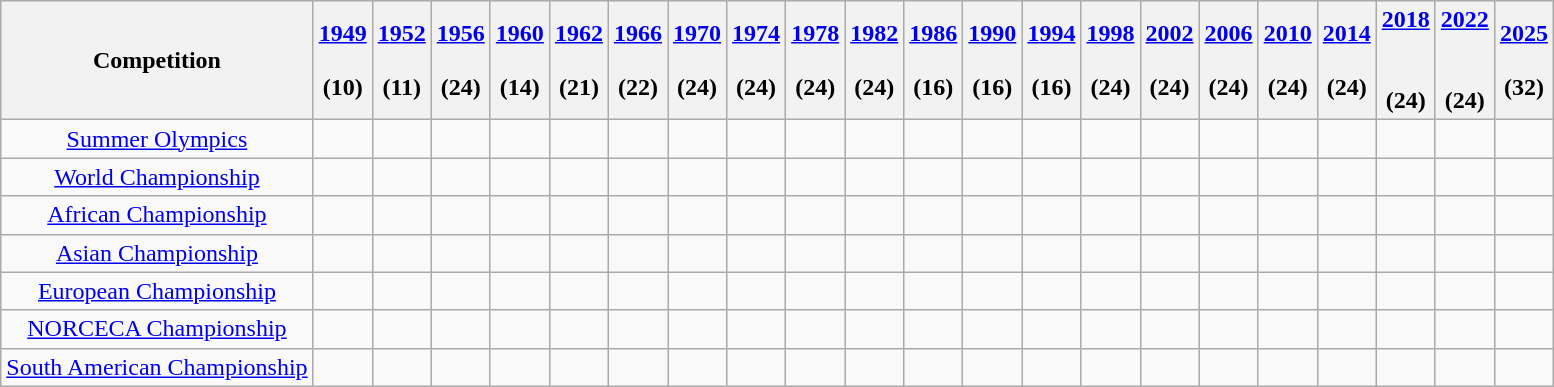<table class=wikitable style="text-align:center">
<tr>
<th>Competition</th>
<th><a href='#'>1949</a><br><br>(10)</th>
<th><a href='#'>1952</a><br><br>(11)</th>
<th><a href='#'>1956</a><br><br>(24)</th>
<th><a href='#'>1960</a><br><br>(14)</th>
<th><a href='#'>1962</a><br><br>(21)</th>
<th><a href='#'>1966</a><br><br>(22)</th>
<th><a href='#'>1970</a><br><br>(24)</th>
<th><a href='#'>1974</a><br><br>(24)</th>
<th><a href='#'>1978</a><br><br>(24)</th>
<th><a href='#'>1982</a><br><br>(24)</th>
<th><a href='#'>1986</a><br><br>(16)</th>
<th><a href='#'>1990</a><br><br>(16)</th>
<th><a href='#'>1994</a><br><br>(16)</th>
<th><a href='#'>1998</a><br><br>(24)</th>
<th><a href='#'>2002</a><br><br>(24)</th>
<th><a href='#'>2006</a><br><br>(24)</th>
<th><a href='#'>2010</a><br><br>(24)</th>
<th><a href='#'>2014</a><br><br>(24)</th>
<th><a href='#'>2018</a><br><br><br>(24)</th>
<th><a href='#'>2022</a><br><br><br>(24)</th>
<th><a href='#'>2025</a><br><br>(32)</th>
</tr>
<tr>
<td><a href='#'>Summer Olympics</a></td>
<td></td>
<td></td>
<td></td>
<td></td>
<td></td>
<td></td>
<td></td>
<td></td>
<td></td>
<td></td>
<td></td>
<td></td>
<td></td>
<td></td>
<td></td>
<td></td>
<td></td>
<td></td>
<td></td>
<td></td>
<td></td>
</tr>
<tr>
<td><a href='#'>World Championship</a></td>
<td></td>
<td></td>
<td></td>
<td></td>
<td></td>
<td></td>
<td></td>
<td></td>
<td></td>
<td></td>
<td></td>
<td></td>
<td></td>
<td></td>
<td></td>
<td></td>
<td></td>
<td></td>
<td></td>
<td></td>
<td></td>
</tr>
<tr>
<td><a href='#'>African Championship</a></td>
<td></td>
<td></td>
<td></td>
<td></td>
<td></td>
<td></td>
<td></td>
<td></td>
<td></td>
<td></td>
<td></td>
<td></td>
<td></td>
<td></td>
<td></td>
<td></td>
<td></td>
<td></td>
<td></td>
<td></td>
<td></td>
</tr>
<tr>
<td><a href='#'>Asian Championship</a></td>
<td></td>
<td></td>
<td></td>
<td></td>
<td></td>
<td></td>
<td></td>
<td></td>
<td></td>
<td></td>
<td></td>
<td></td>
<td></td>
<td></td>
<td></td>
<td></td>
<td></td>
<td></td>
<td></td>
<td></td>
<td></td>
</tr>
<tr>
<td><a href='#'>European Championship</a></td>
<td></td>
<td></td>
<td></td>
<td></td>
<td></td>
<td></td>
<td></td>
<td></td>
<td></td>
<td></td>
<td></td>
<td></td>
<td></td>
<td></td>
<td></td>
<td></td>
<td></td>
<td></td>
<td></td>
<td></td>
<td></td>
</tr>
<tr>
<td><a href='#'>NORCECA Championship</a></td>
<td></td>
<td></td>
<td></td>
<td></td>
<td></td>
<td></td>
<td></td>
<td></td>
<td></td>
<td></td>
<td></td>
<td></td>
<td></td>
<td></td>
<td></td>
<td></td>
<td></td>
<td></td>
<td></td>
<td></td>
<td></td>
</tr>
<tr>
<td><a href='#'>South American Championship</a></td>
<td></td>
<td></td>
<td></td>
<td></td>
<td></td>
<td></td>
<td></td>
<td></td>
<td></td>
<td></td>
<td></td>
<td></td>
<td></td>
<td></td>
<td></td>
<td></td>
<td></td>
<td></td>
<td></td>
<td></td>
<td></td>
</tr>
</table>
